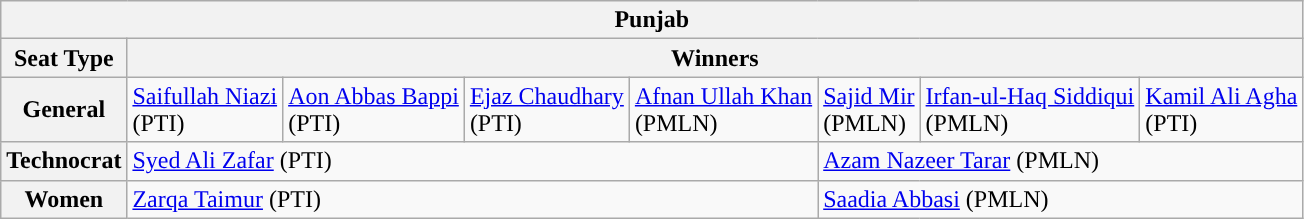<table class="wikitable">
<tr>
<th colspan="8">Punjab</th>
</tr>
<tr>
<th>Seat Type</th>
<th colspan="7">Winners</th>
</tr>
<tr>
<th>General</th>
<td style="background:"><a href='#'>Saifullah Niazi</a><br>(PTI)</td>
<td style="background:"><a href='#'>Aon Abbas Bappi</a><br>(PTI)</td>
<td style="background:"><a href='#'>Ejaz Chaudhary</a><br>(PTI)</td>
<td style="background:"><a href='#'>Afnan Ullah Khan</a><br>(PMLN)</td>
<td style="background:"><a href='#'>Sajid Mir</a><br>(PMLN)</td>
<td style="background:"><a href='#'>Irfan-ul-Haq Siddiqui</a><br>(PMLN)</td>
<td style="background:"><a href='#'>Kamil Ali Agha</a><br>(PTI)</td>
</tr>
<tr>
<th>Technocrat</th>
<td colspan="4" style="background:"><a href='#'>Syed Ali Zafar</a> (PTI)</td>
<td colspan="3" style="background:"><a href='#'>Azam Nazeer Tarar</a> (PMLN)</td>
</tr>
<tr>
<th>Women</th>
<td colspan="4" style="background:"><a href='#'>Zarqa Taimur</a> (PTI)</td>
<td colspan="3" style="background:"><a href='#'>Saadia Abbasi</a> (PMLN)</td>
</tr>
</table>
